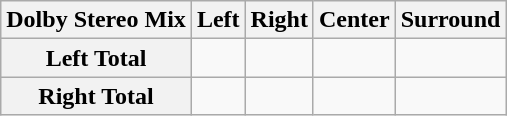<table class="wikitable">
<tr>
<th>Dolby Stereo Mix</th>
<th>Left</th>
<th>Right</th>
<th>Center</th>
<th>Surround</th>
</tr>
<tr>
<th>Left Total</th>
<td></td>
<td></td>
<td></td>
<td></td>
</tr>
<tr>
<th>Right Total</th>
<td></td>
<td></td>
<td></td>
<td></td>
</tr>
</table>
